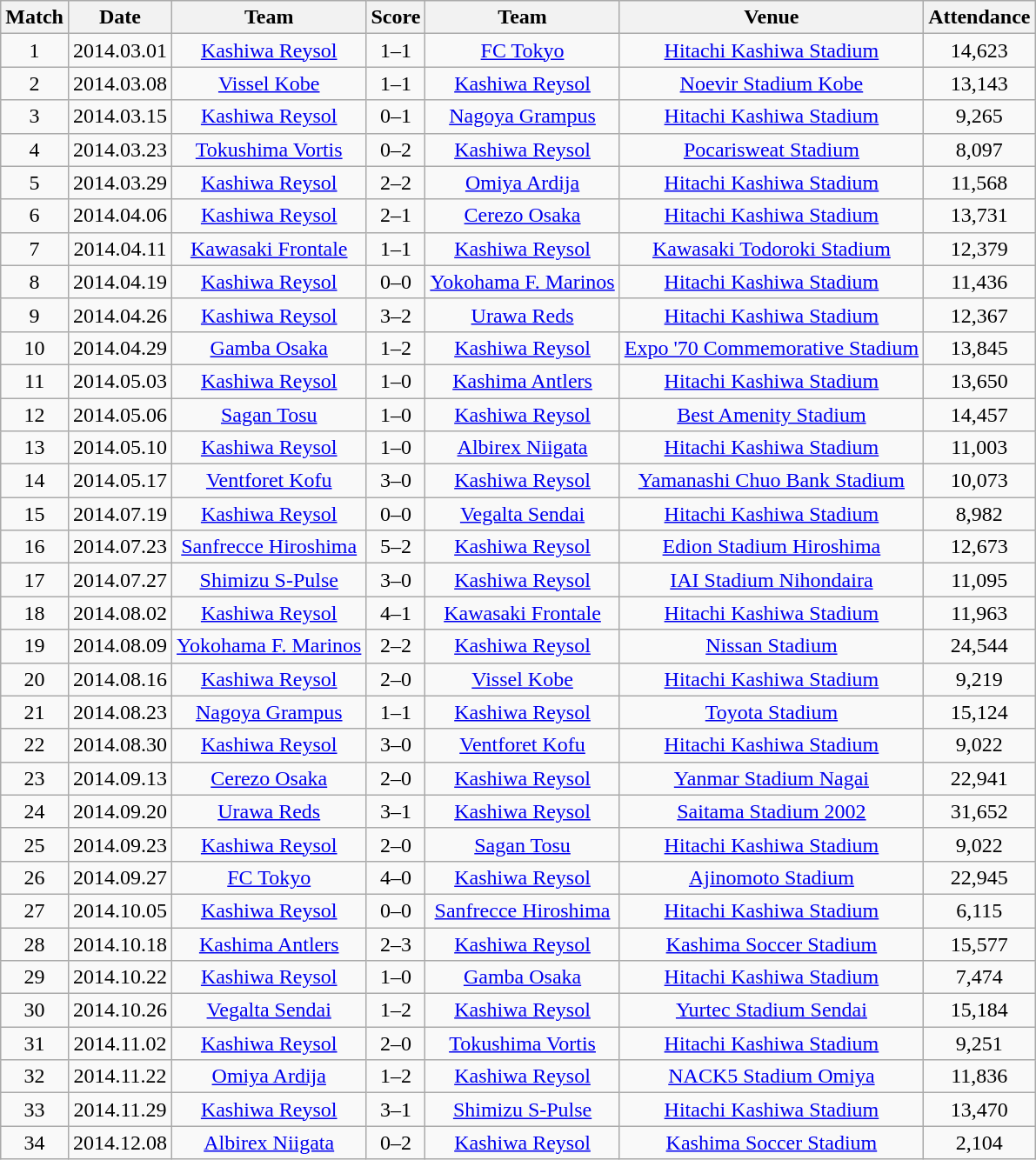<table class="wikitable" style="text-align:center;">
<tr>
<th>Match</th>
<th>Date</th>
<th>Team</th>
<th>Score</th>
<th>Team</th>
<th>Venue</th>
<th>Attendance</th>
</tr>
<tr>
<td>1</td>
<td>2014.03.01</td>
<td><a href='#'>Kashiwa Reysol</a></td>
<td>1–1</td>
<td><a href='#'>FC Tokyo</a></td>
<td><a href='#'>Hitachi Kashiwa Stadium</a></td>
<td>14,623</td>
</tr>
<tr>
<td>2</td>
<td>2014.03.08</td>
<td><a href='#'>Vissel Kobe</a></td>
<td>1–1</td>
<td><a href='#'>Kashiwa Reysol</a></td>
<td><a href='#'>Noevir Stadium Kobe</a></td>
<td>13,143</td>
</tr>
<tr>
<td>3</td>
<td>2014.03.15</td>
<td><a href='#'>Kashiwa Reysol</a></td>
<td>0–1</td>
<td><a href='#'>Nagoya Grampus</a></td>
<td><a href='#'>Hitachi Kashiwa Stadium</a></td>
<td>9,265</td>
</tr>
<tr>
<td>4</td>
<td>2014.03.23</td>
<td><a href='#'>Tokushima Vortis</a></td>
<td>0–2</td>
<td><a href='#'>Kashiwa Reysol</a></td>
<td><a href='#'>Pocarisweat Stadium</a></td>
<td>8,097</td>
</tr>
<tr>
<td>5</td>
<td>2014.03.29</td>
<td><a href='#'>Kashiwa Reysol</a></td>
<td>2–2</td>
<td><a href='#'>Omiya Ardija</a></td>
<td><a href='#'>Hitachi Kashiwa Stadium</a></td>
<td>11,568</td>
</tr>
<tr>
<td>6</td>
<td>2014.04.06</td>
<td><a href='#'>Kashiwa Reysol</a></td>
<td>2–1</td>
<td><a href='#'>Cerezo Osaka</a></td>
<td><a href='#'>Hitachi Kashiwa Stadium</a></td>
<td>13,731</td>
</tr>
<tr>
<td>7</td>
<td>2014.04.11</td>
<td><a href='#'>Kawasaki Frontale</a></td>
<td>1–1</td>
<td><a href='#'>Kashiwa Reysol</a></td>
<td><a href='#'>Kawasaki Todoroki Stadium</a></td>
<td>12,379</td>
</tr>
<tr>
<td>8</td>
<td>2014.04.19</td>
<td><a href='#'>Kashiwa Reysol</a></td>
<td>0–0</td>
<td><a href='#'>Yokohama F. Marinos</a></td>
<td><a href='#'>Hitachi Kashiwa Stadium</a></td>
<td>11,436</td>
</tr>
<tr>
<td>9</td>
<td>2014.04.26</td>
<td><a href='#'>Kashiwa Reysol</a></td>
<td>3–2</td>
<td><a href='#'>Urawa Reds</a></td>
<td><a href='#'>Hitachi Kashiwa Stadium</a></td>
<td>12,367</td>
</tr>
<tr>
<td>10</td>
<td>2014.04.29</td>
<td><a href='#'>Gamba Osaka</a></td>
<td>1–2</td>
<td><a href='#'>Kashiwa Reysol</a></td>
<td><a href='#'>Expo '70 Commemorative Stadium</a></td>
<td>13,845</td>
</tr>
<tr>
<td>11</td>
<td>2014.05.03</td>
<td><a href='#'>Kashiwa Reysol</a></td>
<td>1–0</td>
<td><a href='#'>Kashima Antlers</a></td>
<td><a href='#'>Hitachi Kashiwa Stadium</a></td>
<td>13,650</td>
</tr>
<tr>
<td>12</td>
<td>2014.05.06</td>
<td><a href='#'>Sagan Tosu</a></td>
<td>1–0</td>
<td><a href='#'>Kashiwa Reysol</a></td>
<td><a href='#'>Best Amenity Stadium</a></td>
<td>14,457</td>
</tr>
<tr>
<td>13</td>
<td>2014.05.10</td>
<td><a href='#'>Kashiwa Reysol</a></td>
<td>1–0</td>
<td><a href='#'>Albirex Niigata</a></td>
<td><a href='#'>Hitachi Kashiwa Stadium</a></td>
<td>11,003</td>
</tr>
<tr>
<td>14</td>
<td>2014.05.17</td>
<td><a href='#'>Ventforet Kofu</a></td>
<td>3–0</td>
<td><a href='#'>Kashiwa Reysol</a></td>
<td><a href='#'>Yamanashi Chuo Bank Stadium</a></td>
<td>10,073</td>
</tr>
<tr>
<td>15</td>
<td>2014.07.19</td>
<td><a href='#'>Kashiwa Reysol</a></td>
<td>0–0</td>
<td><a href='#'>Vegalta Sendai</a></td>
<td><a href='#'>Hitachi Kashiwa Stadium</a></td>
<td>8,982</td>
</tr>
<tr>
<td>16</td>
<td>2014.07.23</td>
<td><a href='#'>Sanfrecce Hiroshima</a></td>
<td>5–2</td>
<td><a href='#'>Kashiwa Reysol</a></td>
<td><a href='#'>Edion Stadium Hiroshima</a></td>
<td>12,673</td>
</tr>
<tr>
<td>17</td>
<td>2014.07.27</td>
<td><a href='#'>Shimizu S-Pulse</a></td>
<td>3–0</td>
<td><a href='#'>Kashiwa Reysol</a></td>
<td><a href='#'>IAI Stadium Nihondaira</a></td>
<td>11,095</td>
</tr>
<tr>
<td>18</td>
<td>2014.08.02</td>
<td><a href='#'>Kashiwa Reysol</a></td>
<td>4–1</td>
<td><a href='#'>Kawasaki Frontale</a></td>
<td><a href='#'>Hitachi Kashiwa Stadium</a></td>
<td>11,963</td>
</tr>
<tr>
<td>19</td>
<td>2014.08.09</td>
<td><a href='#'>Yokohama F. Marinos</a></td>
<td>2–2</td>
<td><a href='#'>Kashiwa Reysol</a></td>
<td><a href='#'>Nissan Stadium</a></td>
<td>24,544</td>
</tr>
<tr>
<td>20</td>
<td>2014.08.16</td>
<td><a href='#'>Kashiwa Reysol</a></td>
<td>2–0</td>
<td><a href='#'>Vissel Kobe</a></td>
<td><a href='#'>Hitachi Kashiwa Stadium</a></td>
<td>9,219</td>
</tr>
<tr>
<td>21</td>
<td>2014.08.23</td>
<td><a href='#'>Nagoya Grampus</a></td>
<td>1–1</td>
<td><a href='#'>Kashiwa Reysol</a></td>
<td><a href='#'>Toyota Stadium</a></td>
<td>15,124</td>
</tr>
<tr>
<td>22</td>
<td>2014.08.30</td>
<td><a href='#'>Kashiwa Reysol</a></td>
<td>3–0</td>
<td><a href='#'>Ventforet Kofu</a></td>
<td><a href='#'>Hitachi Kashiwa Stadium</a></td>
<td>9,022</td>
</tr>
<tr>
<td>23</td>
<td>2014.09.13</td>
<td><a href='#'>Cerezo Osaka</a></td>
<td>2–0</td>
<td><a href='#'>Kashiwa Reysol</a></td>
<td><a href='#'>Yanmar Stadium Nagai</a></td>
<td>22,941</td>
</tr>
<tr>
<td>24</td>
<td>2014.09.20</td>
<td><a href='#'>Urawa Reds</a></td>
<td>3–1</td>
<td><a href='#'>Kashiwa Reysol</a></td>
<td><a href='#'>Saitama Stadium 2002</a></td>
<td>31,652</td>
</tr>
<tr>
<td>25</td>
<td>2014.09.23</td>
<td><a href='#'>Kashiwa Reysol</a></td>
<td>2–0</td>
<td><a href='#'>Sagan Tosu</a></td>
<td><a href='#'>Hitachi Kashiwa Stadium</a></td>
<td>9,022</td>
</tr>
<tr>
<td>26</td>
<td>2014.09.27</td>
<td><a href='#'>FC Tokyo</a></td>
<td>4–0</td>
<td><a href='#'>Kashiwa Reysol</a></td>
<td><a href='#'>Ajinomoto Stadium</a></td>
<td>22,945</td>
</tr>
<tr>
<td>27</td>
<td>2014.10.05</td>
<td><a href='#'>Kashiwa Reysol</a></td>
<td>0–0</td>
<td><a href='#'>Sanfrecce Hiroshima</a></td>
<td><a href='#'>Hitachi Kashiwa Stadium</a></td>
<td>6,115</td>
</tr>
<tr>
<td>28</td>
<td>2014.10.18</td>
<td><a href='#'>Kashima Antlers</a></td>
<td>2–3</td>
<td><a href='#'>Kashiwa Reysol</a></td>
<td><a href='#'>Kashima Soccer Stadium</a></td>
<td>15,577</td>
</tr>
<tr>
<td>29</td>
<td>2014.10.22</td>
<td><a href='#'>Kashiwa Reysol</a></td>
<td>1–0</td>
<td><a href='#'>Gamba Osaka</a></td>
<td><a href='#'>Hitachi Kashiwa Stadium</a></td>
<td>7,474</td>
</tr>
<tr>
<td>30</td>
<td>2014.10.26</td>
<td><a href='#'>Vegalta Sendai</a></td>
<td>1–2</td>
<td><a href='#'>Kashiwa Reysol</a></td>
<td><a href='#'>Yurtec Stadium Sendai</a></td>
<td>15,184</td>
</tr>
<tr>
<td>31</td>
<td>2014.11.02</td>
<td><a href='#'>Kashiwa Reysol</a></td>
<td>2–0</td>
<td><a href='#'>Tokushima Vortis</a></td>
<td><a href='#'>Hitachi Kashiwa Stadium</a></td>
<td>9,251</td>
</tr>
<tr>
<td>32</td>
<td>2014.11.22</td>
<td><a href='#'>Omiya Ardija</a></td>
<td>1–2</td>
<td><a href='#'>Kashiwa Reysol</a></td>
<td><a href='#'>NACK5 Stadium Omiya</a></td>
<td>11,836</td>
</tr>
<tr>
<td>33</td>
<td>2014.11.29</td>
<td><a href='#'>Kashiwa Reysol</a></td>
<td>3–1</td>
<td><a href='#'>Shimizu S-Pulse</a></td>
<td><a href='#'>Hitachi Kashiwa Stadium</a></td>
<td>13,470</td>
</tr>
<tr>
<td>34</td>
<td>2014.12.08</td>
<td><a href='#'>Albirex Niigata</a></td>
<td>0–2</td>
<td><a href='#'>Kashiwa Reysol</a></td>
<td><a href='#'>Kashima Soccer Stadium</a></td>
<td>2,104</td>
</tr>
</table>
